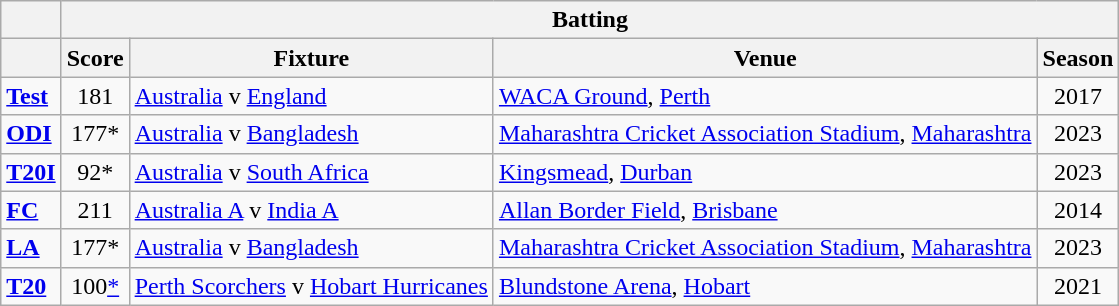<table class="wikitable">
<tr>
<th></th>
<th colspan="4">Batting</th>
</tr>
<tr>
<th></th>
<th>Score</th>
<th>Fixture</th>
<th>Venue</th>
<th>Season</th>
</tr>
<tr>
<td><strong><a href='#'>Test</a></strong></td>
<td style="text-align:center;">181</td>
<td><a href='#'>Australia</a> v <a href='#'>England</a></td>
<td><a href='#'>WACA Ground</a>, <a href='#'>Perth</a></td>
<td align="center">2017</td>
</tr>
<tr>
<td><strong><a href='#'>ODI</a></strong></td>
<td style="text-align:center;">177*</td>
<td><a href='#'>Australia</a> v <a href='#'>Bangladesh</a></td>
<td><a href='#'>Maharashtra Cricket Association Stadium</a>, <a href='#'>Maharashtra</a></td>
<td align="center">2023</td>
</tr>
<tr>
<td><strong><a href='#'>T20I</a></strong></td>
<td style="text-align:center;">92*</td>
<td><a href='#'>Australia</a> v <a href='#'>South Africa</a></td>
<td><a href='#'>Kingsmead</a>, <a href='#'>Durban</a></td>
<td align="center">2023</td>
</tr>
<tr>
<td><strong><a href='#'>FC</a></strong></td>
<td style="text-align:center;">211</td>
<td><a href='#'>Australia A</a> v <a href='#'>India A</a></td>
<td><a href='#'>Allan Border Field</a>, <a href='#'>Brisbane</a></td>
<td align="center">2014</td>
</tr>
<tr>
<td><strong><a href='#'>LA</a></strong></td>
<td style="text-align:center;">177*</td>
<td><a href='#'>Australia</a> v <a href='#'>Bangladesh</a></td>
<td><a href='#'>Maharashtra Cricket Association Stadium</a>, <a href='#'>Maharashtra</a></td>
<td align="center">2023</td>
</tr>
<tr>
<td><strong><a href='#'>T20</a></strong></td>
<td style="text-align:center;">100<a href='#'>*</a></td>
<td><a href='#'>Perth Scorchers</a> v <a href='#'>Hobart Hurricanes</a></td>
<td><a href='#'>Blundstone Arena</a>, <a href='#'>Hobart</a></td>
<td align="center">2021</td>
</tr>
</table>
